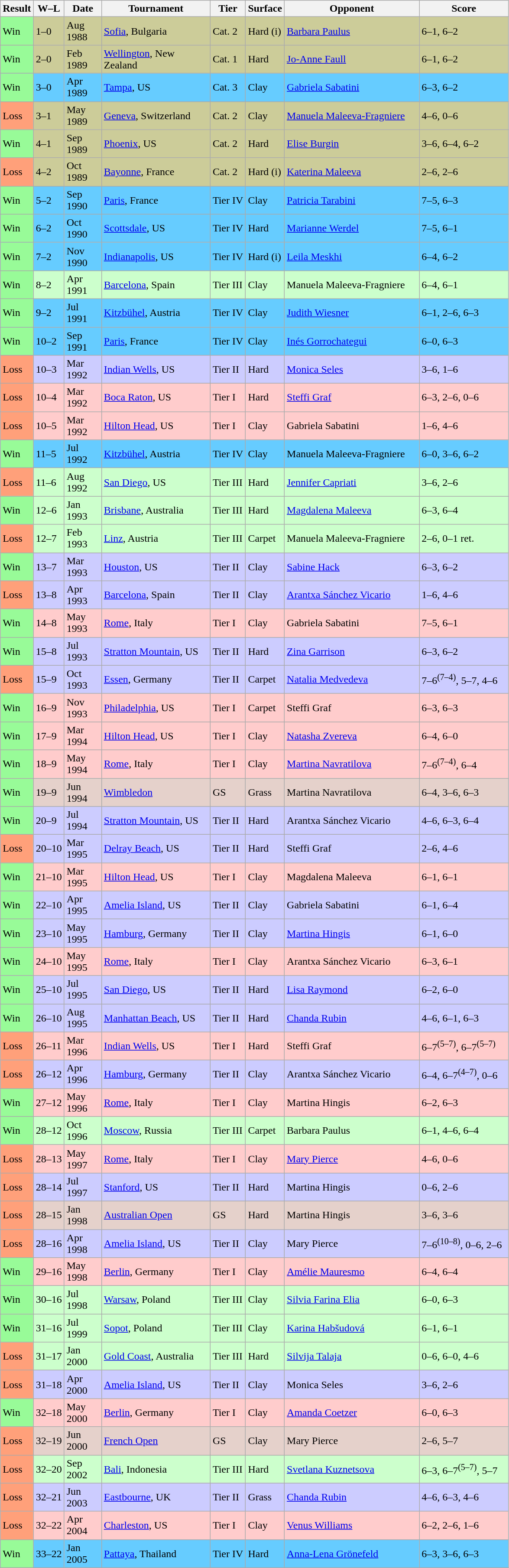<table class="sortable wikitable">
<tr>
<th>Result</th>
<th class="unsortable">W–L</th>
<th style="width:50px">Date</th>
<th style="width:160px">Tournament</th>
<th>Tier</th>
<th style="width:50px">Surface</th>
<th style="width:200px">Opponent</th>
<th style="width:130px" class="unsortable">Score</th>
</tr>
<tr style="background:#cc9;">
<td style="background:#98fb98;">Win</td>
<td>1–0</td>
<td>Aug 1988</td>
<td><a href='#'>Sofia</a>, Bulgaria</td>
<td>Cat. 2</td>
<td>Hard (i)</td>
<td> <a href='#'>Barbara Paulus</a></td>
<td>6–1, 6–2</td>
</tr>
<tr style="background:#cc9;">
<td style="background:#98fb98;">Win</td>
<td>2–0</td>
<td>Feb 1989</td>
<td><a href='#'>Wellington</a>, New Zealand</td>
<td>Cat. 1</td>
<td>Hard</td>
<td> <a href='#'>Jo-Anne Faull</a></td>
<td>6–1, 6–2</td>
</tr>
<tr style="background:#6cf;">
<td style="background:#98fb98;">Win</td>
<td>3–0</td>
<td>Apr 1989</td>
<td><a href='#'>Tampa</a>, US</td>
<td>Cat. 3</td>
<td>Clay</td>
<td> <a href='#'>Gabriela Sabatini</a></td>
<td>6–3, 6–2</td>
</tr>
<tr style="background:#cc9;">
<td style="background:#ffa07a;">Loss</td>
<td>3–1</td>
<td>May 1989</td>
<td><a href='#'>Geneva</a>, Switzerland</td>
<td>Cat. 2</td>
<td>Clay</td>
<td> <a href='#'>Manuela Maleeva-Fragniere</a></td>
<td>4–6, 0–6</td>
</tr>
<tr style="background:#cc9;">
<td style="background:#98fb98;">Win</td>
<td>4–1</td>
<td>Sep 1989</td>
<td><a href='#'>Phoenix</a>, US</td>
<td>Cat. 2</td>
<td>Hard</td>
<td> <a href='#'>Elise Burgin</a></td>
<td>3–6, 6–4, 6–2</td>
</tr>
<tr style="background:#cc9;">
<td style="background:#ffa07a;">Loss</td>
<td>4–2</td>
<td>Oct 1989</td>
<td><a href='#'>Bayonne</a>, France</td>
<td>Cat. 2</td>
<td>Hard (i)</td>
<td> <a href='#'>Katerina Maleeva</a></td>
<td>2–6, 2–6</td>
</tr>
<tr style="background:#6cf;">
<td style="background:#98fb98;">Win</td>
<td>5–2</td>
<td>Sep 1990</td>
<td><a href='#'>Paris</a>, France</td>
<td>Tier IV</td>
<td>Clay</td>
<td> <a href='#'>Patricia Tarabini</a></td>
<td>7–5, 6–3</td>
</tr>
<tr style="background:#6cf;">
<td style="background:#98fb98;">Win</td>
<td>6–2</td>
<td>Oct 1990</td>
<td><a href='#'>Scottsdale</a>, US</td>
<td>Tier IV</td>
<td>Hard</td>
<td> <a href='#'>Marianne Werdel</a></td>
<td>7–5, 6–1</td>
</tr>
<tr style="background:#6cf;">
<td style="background:#98fb98;">Win</td>
<td>7–2</td>
<td>Nov 1990</td>
<td><a href='#'>Indianapolis</a>, US</td>
<td>Tier IV</td>
<td>Hard (i)</td>
<td> <a href='#'>Leila Meskhi</a></td>
<td>6–4, 6–2</td>
</tr>
<tr style="background:#cfc;">
<td style="background:#98fb98;">Win</td>
<td>8–2</td>
<td>Apr 1991</td>
<td><a href='#'>Barcelona</a>, Spain</td>
<td>Tier III</td>
<td>Clay</td>
<td> Manuela Maleeva-Fragniere</td>
<td>6–4, 6–1</td>
</tr>
<tr style="background:#6cf;">
<td style="background:#98fb98;">Win</td>
<td>9–2</td>
<td>Jul 1991</td>
<td><a href='#'>Kitzbühel</a>, Austria</td>
<td>Tier IV</td>
<td>Clay</td>
<td> <a href='#'>Judith Wiesner</a></td>
<td>6–1, 2–6, 6–3</td>
</tr>
<tr style="background:#6cf;">
<td style="background:#98fb98;">Win</td>
<td>10–2</td>
<td>Sep 1991</td>
<td><a href='#'>Paris</a>, France</td>
<td>Tier IV</td>
<td>Clay</td>
<td> <a href='#'>Inés Gorrochategui</a></td>
<td>6–0, 6–3</td>
</tr>
<tr style="background:#ccccff;">
<td style="background:#ffa07a;">Loss</td>
<td>10–3</td>
<td>Mar 1992</td>
<td><a href='#'>Indian Wells</a>, US</td>
<td>Tier II</td>
<td>Hard</td>
<td> <a href='#'>Monica Seles</a></td>
<td>3–6, 1–6</td>
</tr>
<tr style="background:#fcc;">
<td style="background:#ffa07a;">Loss</td>
<td>10–4</td>
<td>Mar 1992</td>
<td><a href='#'>Boca Raton</a>, US</td>
<td>Tier I</td>
<td>Hard</td>
<td> <a href='#'>Steffi Graf</a></td>
<td>6–3, 2–6, 0–6</td>
</tr>
<tr style="background:#fcc;">
<td style="background:#ffa07a;">Loss</td>
<td>10–5</td>
<td>Mar 1992</td>
<td><a href='#'>Hilton Head</a>, US</td>
<td>Tier I</td>
<td>Clay</td>
<td> Gabriela Sabatini</td>
<td>1–6, 4–6</td>
</tr>
<tr style="background:#6cf;">
<td style="background:#98fb98;">Win</td>
<td>11–5</td>
<td>Jul 1992</td>
<td><a href='#'>Kitzbühel</a>, Austria</td>
<td>Tier IV</td>
<td>Clay</td>
<td> Manuela Maleeva-Fragniere</td>
<td>6–0, 3–6, 6–2</td>
</tr>
<tr style="background:#cfc;">
<td style="background:#ffa07a;">Loss</td>
<td>11–6</td>
<td>Aug 1992</td>
<td><a href='#'>San Diego</a>, US</td>
<td>Tier III</td>
<td>Hard</td>
<td> <a href='#'>Jennifer Capriati</a></td>
<td>3–6, 2–6</td>
</tr>
<tr style="background:#cfc;">
<td style="background:#98fb98;">Win</td>
<td>12–6</td>
<td>Jan 1993</td>
<td><a href='#'>Brisbane</a>, Australia</td>
<td>Tier III</td>
<td>Hard</td>
<td> <a href='#'>Magdalena Maleeva</a></td>
<td>6–3, 6–4</td>
</tr>
<tr style="background:#cfc;">
<td style="background:#ffa07a;">Loss</td>
<td>12–7</td>
<td>Feb 1993</td>
<td><a href='#'>Linz</a>, Austria</td>
<td>Tier III</td>
<td>Carpet</td>
<td> Manuela Maleeva-Fragniere</td>
<td>2–6, 0–1 ret.</td>
</tr>
<tr style="background:#ccccff;">
<td style="background:#98fb98;">Win</td>
<td>13–7</td>
<td>Mar 1993</td>
<td><a href='#'>Houston</a>, US</td>
<td>Tier II</td>
<td>Clay</td>
<td> <a href='#'>Sabine Hack</a></td>
<td>6–3, 6–2</td>
</tr>
<tr style="background:#ccccff;">
<td style="background:#ffa07a;">Loss</td>
<td>13–8</td>
<td>Apr 1993</td>
<td><a href='#'>Barcelona</a>, Spain</td>
<td>Tier II</td>
<td>Clay</td>
<td> <a href='#'>Arantxa Sánchez Vicario</a></td>
<td>1–6, 4–6</td>
</tr>
<tr style="background:#fcc;">
<td style="background:#98fb98;">Win</td>
<td>14–8</td>
<td>May 1993</td>
<td><a href='#'>Rome</a>, Italy</td>
<td>Tier I</td>
<td>Clay</td>
<td> Gabriela Sabatini</td>
<td>7–5, 6–1</td>
</tr>
<tr style="background:#ccccff;">
<td style="background:#98fb98;">Win</td>
<td>15–8</td>
<td>Jul 1993</td>
<td><a href='#'>Stratton Mountain</a>, US</td>
<td>Tier II</td>
<td>Hard</td>
<td> <a href='#'>Zina Garrison</a></td>
<td>6–3, 6–2</td>
</tr>
<tr style="background:#ccccff;">
<td style="background:#ffa07a;">Loss</td>
<td>15–9</td>
<td>Oct 1993</td>
<td><a href='#'>Essen</a>, Germany</td>
<td>Tier II</td>
<td>Carpet</td>
<td> <a href='#'>Natalia Medvedeva</a></td>
<td>7–6<sup>(7–4)</sup>, 5–7, 4–6</td>
</tr>
<tr style="background:#fcc;">
<td style="background:#98fb98;">Win</td>
<td>16–9</td>
<td>Nov 1993</td>
<td><a href='#'>Philadelphia</a>, US</td>
<td>Tier I</td>
<td>Carpet</td>
<td> Steffi Graf</td>
<td>6–3, 6–3</td>
</tr>
<tr style="background:#fcc;">
<td style="background:#98fb98;">Win</td>
<td>17–9</td>
<td>Mar 1994</td>
<td><a href='#'>Hilton Head</a>, US</td>
<td>Tier I</td>
<td>Clay</td>
<td> <a href='#'>Natasha Zvereva</a></td>
<td>6–4, 6–0</td>
</tr>
<tr style="background:#fcc;">
<td style="background:#98fb98;">Win</td>
<td>18–9</td>
<td>May 1994</td>
<td><a href='#'>Rome</a>, Italy</td>
<td>Tier I</td>
<td>Clay</td>
<td> <a href='#'>Martina Navratilova</a></td>
<td>7–6<sup>(7–4)</sup>, 6–4</td>
</tr>
<tr style="background:#e5d1cb;">
<td style="background:#98fb98;">Win</td>
<td>19–9</td>
<td>Jun 1994</td>
<td><a href='#'>Wimbledon</a></td>
<td>GS</td>
<td>Grass</td>
<td> Martina Navratilova</td>
<td>6–4, 3–6, 6–3</td>
</tr>
<tr style="background:#ccccff;">
<td style="background:#98fb98;">Win</td>
<td>20–9</td>
<td>Jul 1994</td>
<td><a href='#'>Stratton Mountain</a>, US</td>
<td>Tier II</td>
<td>Hard</td>
<td> Arantxa Sánchez Vicario</td>
<td>4–6, 6–3, 6–4</td>
</tr>
<tr style="background:#ccccff;">
<td style="background:#ffa07a;">Loss</td>
<td>20–10</td>
<td>Mar 1995</td>
<td><a href='#'>Delray Beach</a>, US</td>
<td>Tier II</td>
<td>Hard</td>
<td> Steffi Graf</td>
<td>2–6, 4–6</td>
</tr>
<tr style="background:#fcc;">
<td style="background:#98fb98;">Win</td>
<td>21–10</td>
<td>Mar 1995</td>
<td><a href='#'>Hilton Head</a>, US</td>
<td>Tier I</td>
<td>Clay</td>
<td> Magdalena Maleeva</td>
<td>6–1, 6–1</td>
</tr>
<tr style="background:#ccccff;">
<td style="background:#98fb98;">Win</td>
<td>22–10</td>
<td>Apr 1995</td>
<td><a href='#'>Amelia Island</a>, US</td>
<td>Tier II</td>
<td>Clay</td>
<td> Gabriela Sabatini</td>
<td>6–1, 6–4</td>
</tr>
<tr style="background:#ccccff;">
<td style="background:#98fb98;">Win</td>
<td>23–10</td>
<td>May 1995</td>
<td><a href='#'>Hamburg</a>, Germany</td>
<td>Tier II</td>
<td>Clay</td>
<td> <a href='#'>Martina Hingis</a></td>
<td>6–1, 6–0</td>
</tr>
<tr style="background:#fcc;">
<td style="background:#98fb98;">Win</td>
<td>24–10</td>
<td>May 1995</td>
<td><a href='#'>Rome</a>, Italy</td>
<td>Tier I</td>
<td>Clay</td>
<td> Arantxa Sánchez Vicario</td>
<td>6–3, 6–1</td>
</tr>
<tr style="background:#ccccff;">
<td style="background:#98fb98;">Win</td>
<td>25–10</td>
<td>Jul 1995</td>
<td><a href='#'>San Diego</a>, US</td>
<td>Tier II</td>
<td>Hard</td>
<td> <a href='#'>Lisa Raymond</a></td>
<td>6–2, 6–0</td>
</tr>
<tr style="background:#ccccff;">
<td style="background:#98fb98;">Win</td>
<td>26–10</td>
<td>Aug 1995</td>
<td><a href='#'>Manhattan Beach</a>, US</td>
<td>Tier II</td>
<td>Hard</td>
<td> <a href='#'>Chanda Rubin</a></td>
<td>4–6, 6–1, 6–3</td>
</tr>
<tr style="background:#fcc;">
<td style="background:#ffa07a;">Loss</td>
<td>26–11</td>
<td>Mar 1996</td>
<td><a href='#'>Indian Wells</a>, US</td>
<td>Tier I</td>
<td>Hard</td>
<td> Steffi Graf</td>
<td>6–7<sup>(5–7)</sup>, 6–7<sup>(5–7)</sup></td>
</tr>
<tr style="background:#ccccff;">
<td style="background:#ffa07a;">Loss</td>
<td>26–12</td>
<td>Apr 1996</td>
<td><a href='#'>Hamburg</a>, Germany</td>
<td>Tier II</td>
<td>Clay</td>
<td> Arantxa Sánchez Vicario</td>
<td>6–4, 6–7<sup>(4–7)</sup>, 0–6</td>
</tr>
<tr style="background:#fcc;">
<td style="background:#98fb98;">Win</td>
<td>27–12</td>
<td>May 1996</td>
<td><a href='#'>Rome</a>, Italy</td>
<td>Tier I</td>
<td>Clay</td>
<td> Martina Hingis</td>
<td>6–2, 6–3</td>
</tr>
<tr style="background:#cfc;">
<td style="background:#98fb98;">Win</td>
<td>28–12</td>
<td>Oct 1996</td>
<td><a href='#'>Moscow</a>, Russia</td>
<td>Tier III</td>
<td>Carpet</td>
<td> Barbara Paulus</td>
<td>6–1, 4–6, 6–4</td>
</tr>
<tr style="background:#fcc;">
<td style="background:#ffa07a;">Loss</td>
<td>28–13</td>
<td>May 1997</td>
<td><a href='#'>Rome</a>, Italy</td>
<td>Tier I</td>
<td>Clay</td>
<td> <a href='#'>Mary Pierce</a></td>
<td>4–6, 0–6</td>
</tr>
<tr style="background:#ccccff;">
<td style="background:#ffa07a;">Loss</td>
<td>28–14</td>
<td>Jul 1997</td>
<td><a href='#'>Stanford</a>, US</td>
<td>Tier II</td>
<td>Hard</td>
<td> Martina Hingis</td>
<td>0–6, 2–6</td>
</tr>
<tr style="background:#e5d1cb;">
<td style="background:#ffa07a;">Loss</td>
<td>28–15</td>
<td>Jan 1998</td>
<td><a href='#'>Australian Open</a></td>
<td>GS</td>
<td>Hard</td>
<td> Martina Hingis</td>
<td>3–6, 3–6</td>
</tr>
<tr style="background:#ccccff;">
<td style="background:#ffa07a;">Loss</td>
<td>28–16</td>
<td>Apr 1998</td>
<td><a href='#'>Amelia Island</a>, US</td>
<td>Tier II</td>
<td>Clay</td>
<td> Mary Pierce</td>
<td>7–6<sup>(10–8)</sup>, 0–6, 2–6</td>
</tr>
<tr style="background:#fcc;">
<td style="background:#98fb98;">Win</td>
<td>29–16</td>
<td>May 1998</td>
<td><a href='#'>Berlin</a>, Germany</td>
<td>Tier I</td>
<td>Clay</td>
<td> <a href='#'>Amélie Mauresmo</a></td>
<td>6–4, 6–4</td>
</tr>
<tr style="background:#cfc;">
<td style="background:#98fb98;">Win</td>
<td>30–16</td>
<td>Jul 1998</td>
<td><a href='#'>Warsaw</a>, Poland</td>
<td>Tier III</td>
<td>Clay</td>
<td> <a href='#'>Silvia Farina Elia</a></td>
<td>6–0, 6–3</td>
</tr>
<tr style="background:#cfc;">
<td style="background:#98fb98;">Win</td>
<td>31–16</td>
<td>Jul 1999</td>
<td><a href='#'>Sopot</a>, Poland</td>
<td>Tier III</td>
<td>Clay</td>
<td> <a href='#'>Karina Habšudová</a></td>
<td>6–1, 6–1</td>
</tr>
<tr style="background:#cfc;">
<td style="background:#ffa07a;">Loss</td>
<td>31–17</td>
<td>Jan 2000</td>
<td><a href='#'>Gold Coast</a>, Australia</td>
<td>Tier III</td>
<td>Hard</td>
<td> <a href='#'>Silvija Talaja</a></td>
<td>0–6, 6–0, 4–6</td>
</tr>
<tr style="background:#ccccff;">
<td style="background:#ffa07a;">Loss</td>
<td>31–18</td>
<td>Apr 2000</td>
<td><a href='#'>Amelia Island</a>, US</td>
<td>Tier II</td>
<td>Clay</td>
<td> Monica Seles</td>
<td>3–6, 2–6</td>
</tr>
<tr style="background:#fcc;">
<td style="background:#98fb98;">Win</td>
<td>32–18</td>
<td>May 2000</td>
<td><a href='#'>Berlin</a>, Germany</td>
<td>Tier I</td>
<td>Clay</td>
<td> <a href='#'>Amanda Coetzer</a></td>
<td>6–0, 6–3</td>
</tr>
<tr style="background:#e5d1cb;">
<td style="background:#ffa07a;">Loss</td>
<td>32–19</td>
<td>Jun 2000</td>
<td><a href='#'>French Open</a></td>
<td>GS</td>
<td>Clay</td>
<td> Mary Pierce</td>
<td>2–6, 5–7</td>
</tr>
<tr style="background:#cfc;">
<td style="background:#ffa07a;">Loss</td>
<td>32–20</td>
<td>Sep 2002</td>
<td><a href='#'>Bali</a>, Indonesia</td>
<td>Tier III</td>
<td>Hard</td>
<td> <a href='#'>Svetlana Kuznetsova</a></td>
<td>6–3, 6–7<sup>(5–7)</sup>, 5–7</td>
</tr>
<tr style="background:#ccccff;">
<td style="background:#ffa07a;">Loss</td>
<td>32–21</td>
<td>Jun 2003</td>
<td><a href='#'>Eastbourne</a>, UK</td>
<td>Tier II</td>
<td>Grass</td>
<td> <a href='#'>Chanda Rubin</a></td>
<td>4–6, 6–3, 4–6</td>
</tr>
<tr style="background:#fcc;">
<td style="background:#ffa07a;">Loss</td>
<td>32–22</td>
<td>Apr 2004</td>
<td><a href='#'>Charleston</a>, US</td>
<td>Tier I</td>
<td>Clay</td>
<td> <a href='#'>Venus Williams</a></td>
<td>6–2, 2–6, 1–6</td>
</tr>
<tr style="background:#6cf;">
<td style="background:#98fb98;">Win</td>
<td>33–22</td>
<td>Jan 2005</td>
<td><a href='#'>Pattaya</a>, Thailand</td>
<td>Tier IV</td>
<td>Hard</td>
<td> <a href='#'>Anna-Lena Grönefeld</a></td>
<td>6–3, 3–6, 6–3</td>
</tr>
</table>
